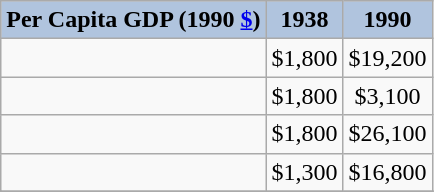<table class="wikitable" style="text-align: left">
<tr bgcolor="#cccccc">
<th style="text-align: left;background:#B0C4DE">Per Capita GDP (1990 <a href='#'>$</a>)</th>
<th style="background:#B0C4DE">1938</th>
<th style="background:#B0C4DE">1990</th>
</tr>
<tr style="text-align:center;">
<td align="left"></td>
<td>$1,800</td>
<td>$19,200</td>
</tr>
<tr style="text-align:center;">
<td align="left"></td>
<td><span>$1,800</span></td>
<td><span>$3,100</span></td>
</tr>
<tr style="text-align:center;">
<td align="left"></td>
<td>$1,800</td>
<td>$26,100</td>
</tr>
<tr style="text-align:center;">
<td align="left"></td>
<td>$1,300</td>
<td>$16,800</td>
</tr>
<tr style="text-align:center;">
</tr>
<tr>
</tr>
</table>
